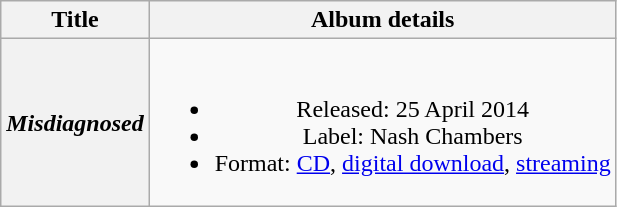<table class="wikitable plainrowheaders" style="text-align:center;">
<tr>
<th>Title</th>
<th>Album details</th>
</tr>
<tr>
<th scope="row"><em>Misdiagnosed</em></th>
<td><br><ul><li>Released: 25 April 2014</li><li>Label: Nash Chambers</li><li>Format: <a href='#'>CD</a>, <a href='#'>digital download</a>, <a href='#'>streaming</a></li></ul></td>
</tr>
</table>
